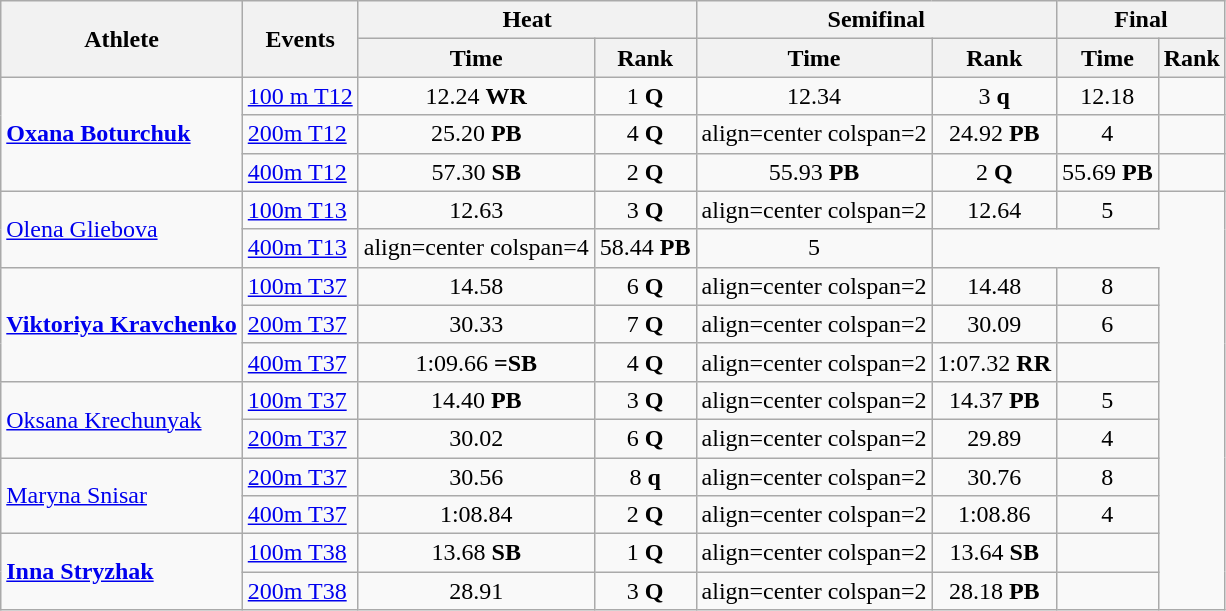<table class=wikitable>
<tr>
<th rowspan="2">Athlete</th>
<th rowspan="2">Events</th>
<th colspan="2">Heat</th>
<th colspan="2">Semifinal</th>
<th colspan="2">Final</th>
</tr>
<tr>
<th>Time</th>
<th>Rank</th>
<th>Time</th>
<th>Rank</th>
<th>Time</th>
<th>Rank</th>
</tr>
<tr>
<td align=left rowspan=3><strong><a href='#'>Oxana Boturchuk</a></strong></td>
<td align=left><a href='#'>100 m T12</a></td>
<td align=center>12.24 <strong>WR</strong></td>
<td align=center>1 <strong>Q</strong></td>
<td align=center>12.34</td>
<td align=center>3 <strong>q</strong></td>
<td align=center>12.18</td>
<td align=center></td>
</tr>
<tr>
<td align=left><a href='#'>200m T12</a></td>
<td align=center>25.20 <strong>PB</strong></td>
<td align=center>4 <strong>Q</strong></td>
<td>align=center colspan=2 </td>
<td align=center>24.92 <strong>PB</strong></td>
<td align=center>4</td>
</tr>
<tr>
<td align=left><a href='#'>400m T12</a></td>
<td align=center>57.30 <strong>SB</strong></td>
<td align=center>2 <strong>Q</strong></td>
<td align=center>55.93 <strong>PB</strong></td>
<td align=center>2 <strong>Q</strong></td>
<td align=center>55.69 <strong>PB</strong></td>
<td align=center></td>
</tr>
<tr>
<td align=left rowspan=2><a href='#'>Olena Gliebova</a></td>
<td align=left><a href='#'>100m T13</a></td>
<td align=center>12.63</td>
<td align=center>3 <strong>Q</strong></td>
<td>align=center colspan=2 </td>
<td align=center>12.64</td>
<td align=center>5</td>
</tr>
<tr>
<td align=left><a href='#'>400m T13</a></td>
<td>align=center colspan=4 </td>
<td align=center>58.44 <strong>PB</strong></td>
<td align=center>5</td>
</tr>
<tr>
<td align=left rowspan=3><strong><a href='#'>Viktoriya Kravchenko</a></strong></td>
<td align=left><a href='#'>100m T37</a></td>
<td align=center>14.58</td>
<td align=center>6 <strong>Q</strong></td>
<td>align=center colspan=2 </td>
<td align=center>14.48</td>
<td align=center>8</td>
</tr>
<tr>
<td align=left><a href='#'>200m T37</a></td>
<td align=center>30.33</td>
<td align=center>7 <strong>Q</strong></td>
<td>align=center colspan=2 </td>
<td align=center>30.09</td>
<td align=center>6</td>
</tr>
<tr>
<td align=left><a href='#'>400m T37</a></td>
<td align=center>1:09.66 <strong>=SB</strong></td>
<td align=center>4 <strong>Q</strong></td>
<td>align=center colspan=2 </td>
<td align=center>1:07.32 <strong>RR</strong></td>
<td align=center></td>
</tr>
<tr>
<td align=left rowspan=2><a href='#'>Oksana Krechunyak</a></td>
<td align=left><a href='#'>100m T37</a></td>
<td align=center>14.40 <strong>PB</strong></td>
<td align=center>3 <strong>Q</strong></td>
<td>align=center colspan=2 </td>
<td align=center>14.37 <strong>PB</strong></td>
<td align=center>5</td>
</tr>
<tr>
<td align=left><a href='#'>200m T37</a></td>
<td align=center>30.02</td>
<td align=center>6 <strong>Q</strong></td>
<td>align=center colspan=2 </td>
<td align=center>29.89</td>
<td align=center>4</td>
</tr>
<tr>
<td align=left rowspan=2><a href='#'>Maryna Snisar</a></td>
<td align=left><a href='#'>200m T37</a></td>
<td align=center>30.56</td>
<td align=center>8 <strong>q</strong></td>
<td>align=center colspan=2 </td>
<td align=center>30.76</td>
<td align=center>8</td>
</tr>
<tr>
<td align=left><a href='#'>400m T37</a></td>
<td align=center>1:08.84</td>
<td align=center>2 <strong>Q</strong></td>
<td>align=center colspan=2 </td>
<td align=center>1:08.86</td>
<td align=center>4</td>
</tr>
<tr>
<td align=left rowspan=2><strong><a href='#'>Inna Stryzhak</a></strong></td>
<td align=left><a href='#'>100m T38</a></td>
<td align=center>13.68 <strong>SB</strong></td>
<td align=center>1 <strong>Q</strong></td>
<td>align=center colspan=2 </td>
<td align=center>13.64 <strong>SB</strong></td>
<td align=center></td>
</tr>
<tr>
<td align=left><a href='#'>200m T38</a></td>
<td align=center>28.91</td>
<td align=center>3 <strong>Q</strong></td>
<td>align=center colspan=2 </td>
<td align=center>28.18 <strong>PB</strong></td>
<td align=center></td>
</tr>
</table>
